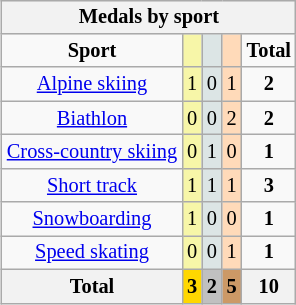<table class="wikitable" style="font-size:85%;float:right">
<tr bgcolor=EFEFEF>
<th colspan=5>Medals by sport</th>
</tr>
<tr align=center>
<td><strong>Sport</strong></td>
<td bgcolor=#f7f6a8></td>
<td bgcolor=#dce5e5></td>
<td bgcolor=#ffdab9></td>
<td><strong>Total</strong></td>
</tr>
<tr align=center>
<td><a href='#'>Alpine skiing</a></td>
<td style="background:#F7F6A8;">1</td>
<td style="background:#DCE5E5;">0</td>
<td style="background:#FFDAB9;">1</td>
<td><strong>2</strong></td>
</tr>
<tr align=center>
<td><a href='#'>Biathlon</a></td>
<td style="background:#F7F6A8;">0</td>
<td style="background:#DCE5E5;">0</td>
<td style="background:#FFDAB9;">2</td>
<td><strong>2</strong></td>
</tr>
<tr align=center>
<td><a href='#'>Cross-country skiing</a></td>
<td style="background:#F7F6A8;">0</td>
<td style="background:#DCE5E5;">1</td>
<td style="background:#FFDAB9;">0</td>
<td><strong>1</strong></td>
</tr>
<tr align=center>
<td><a href='#'>Short track</a></td>
<td style="background:#F7F6A8;">1</td>
<td style="background:#DCE5E5;">1</td>
<td style="background:#FFDAB9;">1</td>
<td><strong>3</strong></td>
</tr>
<tr align=center>
<td><a href='#'>Snowboarding</a></td>
<td style="background:#F7F6A8;">1</td>
<td style="background:#DCE5E5;">0</td>
<td style="background:#FFDAB9;">0</td>
<td><strong>1</strong></td>
</tr>
<tr align=center>
<td><a href='#'>Speed skating</a></td>
<td style="background:#F7F6A8;">0</td>
<td style="background:#DCE5E5;">0</td>
<td style="background:#FFDAB9;">1</td>
<td><strong>1</strong></td>
</tr>
<tr align=center>
<th>Total</th>
<th style="background:gold;">3</th>
<th style="background:silver;">2</th>
<th style="background:#c96;">5</th>
<th>10</th>
</tr>
</table>
